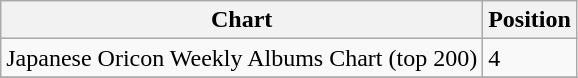<table class="wikitable">
<tr>
<th>Chart</th>
<th>Position</th>
</tr>
<tr>
<td>Japanese Oricon Weekly Albums Chart (top 200)</td>
<td>4</td>
</tr>
<tr>
</tr>
</table>
